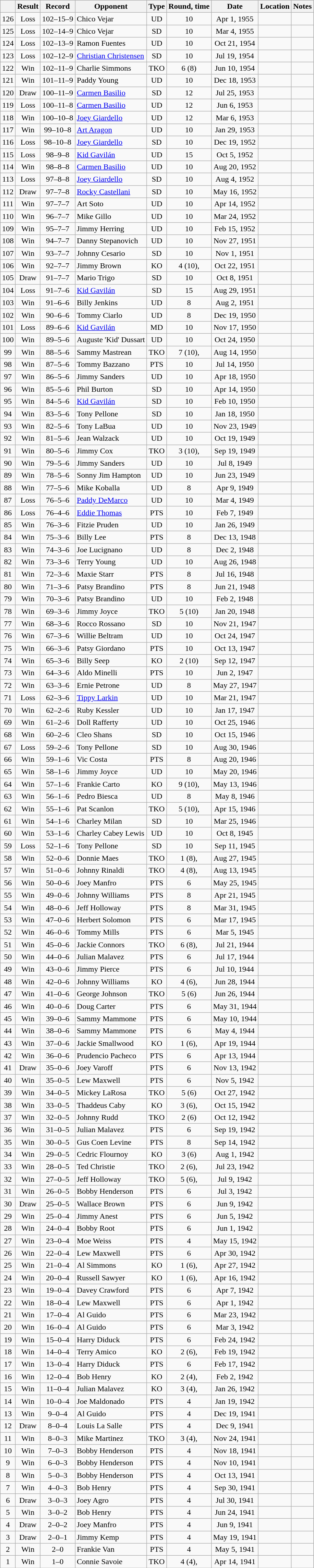<table class="wikitable" style="text-align:center">
<tr>
<th></th>
<th>Result</th>
<th>Record</th>
<th>Opponent</th>
<th>Type</th>
<th>Round, time</th>
<th>Date</th>
<th>Location</th>
<th>Notes</th>
</tr>
<tr>
<td>126</td>
<td>Loss</td>
<td>102–15–9</td>
<td align=left>Chico Vejar</td>
<td>UD</td>
<td>10</td>
<td>Apr 1, 1955</td>
<td style="text-align:left;"></td>
<td></td>
</tr>
<tr>
<td>125</td>
<td>Loss</td>
<td>102–14–9</td>
<td align=left>Chico Vejar</td>
<td>SD</td>
<td>10</td>
<td>Mar 4, 1955</td>
<td style="text-align:left;"></td>
<td></td>
</tr>
<tr>
<td>124</td>
<td>Loss</td>
<td>102–13–9</td>
<td align=left>Ramon Fuentes</td>
<td>UD</td>
<td>10</td>
<td>Oct 21, 1954</td>
<td style="text-align:left;"></td>
<td></td>
</tr>
<tr>
<td>123</td>
<td>Loss</td>
<td>102–12–9</td>
<td align=left><a href='#'>Christian Christensen</a></td>
<td>SD</td>
<td>10</td>
<td>Jul 19, 1954</td>
<td style="text-align:left;"></td>
<td></td>
</tr>
<tr>
<td>122</td>
<td>Win</td>
<td>102–11–9</td>
<td align=left>Charlie Simmons</td>
<td>TKO</td>
<td>6 (8)</td>
<td>Jun 10, 1954</td>
<td style="text-align:left;"></td>
<td></td>
</tr>
<tr>
<td>121</td>
<td>Win</td>
<td>101–11–9</td>
<td align=left>Paddy Young</td>
<td>UD</td>
<td>10</td>
<td>Dec 18, 1953</td>
<td style="text-align:left;"></td>
<td></td>
</tr>
<tr>
<td>120</td>
<td>Draw</td>
<td>100–11–9</td>
<td align=left><a href='#'>Carmen Basilio</a></td>
<td>SD</td>
<td>12</td>
<td>Jul 25, 1953</td>
<td style="text-align:left;"></td>
<td style="text-align:left;"></td>
</tr>
<tr>
<td>119</td>
<td>Loss</td>
<td>100–11–8</td>
<td align=left><a href='#'>Carmen Basilio</a></td>
<td>UD</td>
<td>12</td>
<td>Jun 6, 1953</td>
<td style="text-align:left;"></td>
<td style="text-align:left;"></td>
</tr>
<tr>
<td>118</td>
<td>Win</td>
<td>100–10–8</td>
<td align=left><a href='#'>Joey Giardello</a></td>
<td>UD</td>
<td>12</td>
<td>Mar 6, 1953</td>
<td style="text-align:left;"></td>
<td></td>
</tr>
<tr>
<td>117</td>
<td>Win</td>
<td>99–10–8</td>
<td align=left><a href='#'>Art Aragon</a></td>
<td>UD</td>
<td>10</td>
<td>Jan 29, 1953</td>
<td style="text-align:left;"></td>
<td></td>
</tr>
<tr>
<td>116</td>
<td>Loss</td>
<td>98–10–8</td>
<td align=left><a href='#'>Joey Giardello</a></td>
<td>SD</td>
<td>10</td>
<td>Dec 19, 1952</td>
<td style="text-align:left;"></td>
<td></td>
</tr>
<tr>
<td>115</td>
<td>Loss</td>
<td>98–9–8</td>
<td align=left><a href='#'>Kid Gavilán</a></td>
<td>UD</td>
<td>15</td>
<td>Oct 5, 1952</td>
<td style="text-align:left;"></td>
<td style="text-align:left;"></td>
</tr>
<tr>
<td>114</td>
<td>Win</td>
<td>98–8–8</td>
<td align=left><a href='#'>Carmen Basilio</a></td>
<td>UD</td>
<td>10</td>
<td>Aug 20, 1952</td>
<td style="text-align:left;"></td>
<td></td>
</tr>
<tr>
<td>113</td>
<td>Loss</td>
<td>97–8–8</td>
<td align=left><a href='#'>Joey Giardello</a></td>
<td>SD</td>
<td>10</td>
<td>Aug 4, 1952</td>
<td style="text-align:left;"></td>
<td></td>
</tr>
<tr>
<td>112</td>
<td>Draw</td>
<td>97–7–8</td>
<td align=left><a href='#'>Rocky Castellani</a></td>
<td>SD</td>
<td>10</td>
<td>May 16, 1952</td>
<td style="text-align:left;"></td>
<td></td>
</tr>
<tr>
<td>111</td>
<td>Win</td>
<td>97–7–7</td>
<td align=left>Art Soto</td>
<td>UD</td>
<td>10</td>
<td>Apr 14, 1952</td>
<td style="text-align:left;"></td>
<td></td>
</tr>
<tr>
<td>110</td>
<td>Win</td>
<td>96–7–7</td>
<td align=left>Mike Gillo</td>
<td>UD</td>
<td>10</td>
<td>Mar 24, 1952</td>
<td style="text-align:left;"></td>
<td></td>
</tr>
<tr>
<td>109</td>
<td>Win</td>
<td>95–7–7</td>
<td align=left>Jimmy Herring</td>
<td>UD</td>
<td>10</td>
<td>Feb 15, 1952</td>
<td style="text-align:left;"></td>
<td></td>
</tr>
<tr>
<td>108</td>
<td>Win</td>
<td>94–7–7</td>
<td align=left>Danny Stepanovich</td>
<td>UD</td>
<td>10</td>
<td>Nov 27, 1951</td>
<td style="text-align:left;"></td>
<td></td>
</tr>
<tr>
<td>107</td>
<td>Win</td>
<td>93–7–7</td>
<td align=left>Johnny Cesario</td>
<td>SD</td>
<td>10</td>
<td>Nov 1, 1951</td>
<td style="text-align:left;"></td>
<td></td>
</tr>
<tr>
<td>106</td>
<td>Win</td>
<td>92–7–7</td>
<td align=left>Jimmy Brown</td>
<td>KO</td>
<td>4 (10), </td>
<td>Oct 22, 1951</td>
<td style="text-align:left;"></td>
<td></td>
</tr>
<tr>
<td>105</td>
<td>Draw</td>
<td>91–7–7</td>
<td align=left>Mario Trigo</td>
<td>SD</td>
<td>10</td>
<td>Oct 8, 1951</td>
<td style="text-align:left;"></td>
<td></td>
</tr>
<tr>
<td>104</td>
<td>Loss</td>
<td>91–7–6</td>
<td align=left><a href='#'>Kid Gavilán</a></td>
<td>SD</td>
<td>15</td>
<td>Aug 29, 1951</td>
<td style="text-align:left;"></td>
<td style="text-align:left;"></td>
</tr>
<tr>
<td>103</td>
<td>Win</td>
<td>91–6–6</td>
<td align=left>Billy Jenkins</td>
<td>UD</td>
<td>8</td>
<td>Aug 2, 1951</td>
<td style="text-align:left;"></td>
<td></td>
</tr>
<tr>
<td>102</td>
<td>Win</td>
<td>90–6–6</td>
<td align=left>Tommy Ciarlo</td>
<td>UD</td>
<td>8</td>
<td>Dec 19, 1950</td>
<td style="text-align:left;"></td>
<td></td>
</tr>
<tr>
<td>101</td>
<td>Loss</td>
<td>89–6–6</td>
<td align=left><a href='#'>Kid Gavilán</a></td>
<td>MD</td>
<td>10</td>
<td>Nov 17, 1950</td>
<td style="text-align:left;"></td>
<td></td>
</tr>
<tr>
<td>100</td>
<td>Win</td>
<td>89–5–6</td>
<td align=left>Auguste 'Kid' Dussart</td>
<td>UD</td>
<td>10</td>
<td>Oct 24, 1950</td>
<td style="text-align:left;"></td>
<td></td>
</tr>
<tr>
<td>99</td>
<td>Win</td>
<td>88–5–6</td>
<td align=left>Sammy Mastrean</td>
<td>TKO</td>
<td>7 (10), </td>
<td>Aug 14, 1950</td>
<td style="text-align:left;"></td>
<td></td>
</tr>
<tr>
<td>98</td>
<td>Win</td>
<td>87–5–6</td>
<td align=left>Tommy Bazzano</td>
<td>PTS</td>
<td>10</td>
<td>Jul 14, 1950</td>
<td style="text-align:left;"></td>
<td></td>
</tr>
<tr>
<td>97</td>
<td>Win</td>
<td>86–5–6</td>
<td align=left>Jimmy Sanders</td>
<td>UD</td>
<td>10</td>
<td>Apr 18, 1950</td>
<td style="text-align:left;"></td>
<td></td>
</tr>
<tr>
<td>96</td>
<td>Win</td>
<td>85–5–6</td>
<td align=left>Phil Burton</td>
<td>SD</td>
<td>10</td>
<td>Apr 14, 1950</td>
<td style="text-align:left;"></td>
<td></td>
</tr>
<tr>
<td>95</td>
<td>Win</td>
<td>84–5–6</td>
<td align=left><a href='#'>Kid Gavilán</a></td>
<td>SD</td>
<td>10</td>
<td>Feb 10, 1950</td>
<td style="text-align:left;"></td>
<td></td>
</tr>
<tr>
<td>94</td>
<td>Win</td>
<td>83–5–6</td>
<td align=left>Tony Pellone</td>
<td>SD</td>
<td>10</td>
<td>Jan 18, 1950</td>
<td style="text-align:left;"></td>
<td></td>
</tr>
<tr>
<td>93</td>
<td>Win</td>
<td>82–5–6</td>
<td align=left>Tony LaBua</td>
<td>UD</td>
<td>10</td>
<td>Nov 23, 1949</td>
<td style="text-align:left;"></td>
<td></td>
</tr>
<tr>
<td>92</td>
<td>Win</td>
<td>81–5–6</td>
<td align=left>Jean Walzack</td>
<td>UD</td>
<td>10</td>
<td>Oct 19, 1949</td>
<td style="text-align:left;"></td>
<td></td>
</tr>
<tr>
<td>91</td>
<td>Win</td>
<td>80–5–6</td>
<td align=left>Jimmy Cox</td>
<td>TKO</td>
<td>3 (10), </td>
<td>Sep 19, 1949</td>
<td style="text-align:left;"></td>
<td></td>
</tr>
<tr>
<td>90</td>
<td>Win</td>
<td>79–5–6</td>
<td align=left>Jimmy Sanders</td>
<td>UD</td>
<td>10</td>
<td>Jul 8, 1949</td>
<td style="text-align:left;"></td>
<td></td>
</tr>
<tr>
<td>89</td>
<td>Win</td>
<td>78–5–6</td>
<td align=left>Sonny Jim Hampton</td>
<td>UD</td>
<td>10</td>
<td>Jun 23, 1949</td>
<td style="text-align:left;"></td>
<td></td>
</tr>
<tr>
<td>88</td>
<td>Win</td>
<td>77–5–6</td>
<td align=left>Mike Koballa</td>
<td>UD</td>
<td>8</td>
<td>Apr 9, 1949</td>
<td style="text-align:left;"></td>
<td></td>
</tr>
<tr>
<td>87</td>
<td>Loss</td>
<td>76–5–6</td>
<td align=left><a href='#'>Paddy DeMarco</a></td>
<td>UD</td>
<td>10</td>
<td>Mar 4, 1949</td>
<td style="text-align:left;"></td>
<td></td>
</tr>
<tr>
<td>86</td>
<td>Loss</td>
<td>76–4–6</td>
<td align=left><a href='#'>Eddie Thomas</a></td>
<td>PTS</td>
<td>10</td>
<td>Feb 7, 1949</td>
<td style="text-align:left;"></td>
<td></td>
</tr>
<tr>
<td>85</td>
<td>Win</td>
<td>76–3–6</td>
<td align=left>Fitzie Pruden</td>
<td>UD</td>
<td>10</td>
<td>Jan 26, 1949</td>
<td style="text-align:left;"></td>
<td></td>
</tr>
<tr>
<td>84</td>
<td>Win</td>
<td>75–3–6</td>
<td align=left>Billy Lee</td>
<td>PTS</td>
<td>8</td>
<td>Dec 13, 1948</td>
<td style="text-align:left;"></td>
<td></td>
</tr>
<tr>
<td>83</td>
<td>Win</td>
<td>74–3–6</td>
<td align=left>Joe Lucignano</td>
<td>UD</td>
<td>8</td>
<td>Dec 2, 1948</td>
<td style="text-align:left;"></td>
<td></td>
</tr>
<tr>
<td>82</td>
<td>Win</td>
<td>73–3–6</td>
<td align=left>Terry Young</td>
<td>UD</td>
<td>10</td>
<td>Aug 26, 1948</td>
<td style="text-align:left;"></td>
<td></td>
</tr>
<tr>
<td>81</td>
<td>Win</td>
<td>72–3–6</td>
<td align=left>Maxie Starr</td>
<td>PTS</td>
<td>8</td>
<td>Jul 16, 1948</td>
<td style="text-align:left;"></td>
<td></td>
</tr>
<tr>
<td>80</td>
<td>Win</td>
<td>71–3–6</td>
<td align=left>Patsy Brandino</td>
<td>PTS</td>
<td>8</td>
<td>Jun 21, 1948</td>
<td style="text-align:left;"></td>
<td></td>
</tr>
<tr>
<td>79</td>
<td>Win</td>
<td>70–3–6</td>
<td align=left>Patsy Brandino</td>
<td>UD</td>
<td>10</td>
<td>Feb 2, 1948</td>
<td style="text-align:left;"></td>
<td></td>
</tr>
<tr>
<td>78</td>
<td>Win</td>
<td>69–3–6</td>
<td align=left>Jimmy Joyce</td>
<td>TKO</td>
<td>5 (10)</td>
<td>Jan 20, 1948</td>
<td style="text-align:left;"></td>
<td></td>
</tr>
<tr>
<td>77</td>
<td>Win</td>
<td>68–3–6</td>
<td align=left>Rocco Rossano</td>
<td>SD</td>
<td>10</td>
<td>Nov 21, 1947</td>
<td style="text-align:left;"></td>
<td></td>
</tr>
<tr>
<td>76</td>
<td>Win</td>
<td>67–3–6</td>
<td align=left>Willie Beltram</td>
<td>UD</td>
<td>10</td>
<td>Oct 24, 1947</td>
<td style="text-align:left;"></td>
<td></td>
</tr>
<tr>
<td>75</td>
<td>Win</td>
<td>66–3–6</td>
<td align=left>Patsy Giordano</td>
<td>PTS</td>
<td>10</td>
<td>Oct 13, 1947</td>
<td style="text-align:left;"></td>
<td></td>
</tr>
<tr>
<td>74</td>
<td>Win</td>
<td>65–3–6</td>
<td align=left>Billy Seep</td>
<td>KO</td>
<td>2 (10)</td>
<td>Sep 12, 1947</td>
<td style="text-align:left;"></td>
<td></td>
</tr>
<tr>
<td>73</td>
<td>Win</td>
<td>64–3–6</td>
<td align=left>Aldo Minelli</td>
<td>PTS</td>
<td>10</td>
<td>Jun 2, 1947</td>
<td style="text-align:left;"></td>
<td></td>
</tr>
<tr>
<td>72</td>
<td>Win</td>
<td>63–3–6</td>
<td align=left>Ernie Petrone</td>
<td>UD</td>
<td>8</td>
<td>May 27, 1947</td>
<td style="text-align:left;"></td>
<td></td>
</tr>
<tr>
<td>71</td>
<td>Loss</td>
<td>62–3–6</td>
<td align=left><a href='#'>Tippy Larkin</a></td>
<td>UD</td>
<td>10</td>
<td>Mar 21, 1947</td>
<td style="text-align:left;"></td>
<td></td>
</tr>
<tr>
<td>70</td>
<td>Win</td>
<td>62–2–6</td>
<td align=left>Ruby Kessler</td>
<td>UD</td>
<td>10</td>
<td>Jan 17, 1947</td>
<td style="text-align:left;"></td>
<td></td>
</tr>
<tr>
<td>69</td>
<td>Win</td>
<td>61–2–6</td>
<td align=left>Doll Rafferty</td>
<td>UD</td>
<td>10</td>
<td>Oct 25, 1946</td>
<td style="text-align:left;"></td>
<td></td>
</tr>
<tr>
<td>68</td>
<td>Win</td>
<td>60–2–6</td>
<td align=left>Cleo Shans</td>
<td>SD</td>
<td>10</td>
<td>Oct 15, 1946</td>
<td style="text-align:left;"></td>
<td></td>
</tr>
<tr>
<td>67</td>
<td>Loss</td>
<td>59–2–6</td>
<td align=left>Tony Pellone</td>
<td>SD</td>
<td>10</td>
<td>Aug 30, 1946</td>
<td style="text-align:left;"></td>
<td></td>
</tr>
<tr>
<td>66</td>
<td>Win</td>
<td>59–1–6</td>
<td align=left>Vic Costa</td>
<td>PTS</td>
<td>8</td>
<td>Aug 20, 1946</td>
<td style="text-align:left;"></td>
<td></td>
</tr>
<tr>
<td>65</td>
<td>Win</td>
<td>58–1–6</td>
<td align=left>Jimmy Joyce</td>
<td>UD</td>
<td>10</td>
<td>May 20, 1946</td>
<td style="text-align:left;"></td>
<td></td>
</tr>
<tr>
<td>64</td>
<td>Win</td>
<td>57–1–6</td>
<td align=left>Frankie Carto</td>
<td>KO</td>
<td>9 (10), </td>
<td>May 13, 1946</td>
<td style="text-align:left;"></td>
<td></td>
</tr>
<tr>
<td>63</td>
<td>Win</td>
<td>56–1–6</td>
<td align=left>Pedro Biesca</td>
<td>UD</td>
<td>8</td>
<td>May 8, 1946</td>
<td style="text-align:left;"></td>
<td></td>
</tr>
<tr>
<td>62</td>
<td>Win</td>
<td>55–1–6</td>
<td align=left>Pat Scanlon</td>
<td>TKO</td>
<td>5 (10), </td>
<td>Apr 15, 1946</td>
<td style="text-align:left;"></td>
<td></td>
</tr>
<tr>
<td>61</td>
<td>Win</td>
<td>54–1–6</td>
<td align=left>Charley Milan</td>
<td>SD</td>
<td>10</td>
<td>Mar 25, 1946</td>
<td style="text-align:left;"></td>
<td></td>
</tr>
<tr>
<td>60</td>
<td>Win</td>
<td>53–1–6</td>
<td align=left>Charley Cabey Lewis</td>
<td>UD</td>
<td>10</td>
<td>Oct 8, 1945</td>
<td style="text-align:left;"></td>
<td></td>
</tr>
<tr>
<td>59</td>
<td>Loss</td>
<td>52–1–6</td>
<td align=left>Tony Pellone</td>
<td>SD</td>
<td>10</td>
<td>Sep 11, 1945</td>
<td style="text-align:left;"></td>
<td></td>
</tr>
<tr>
<td>58</td>
<td>Win</td>
<td>52–0–6</td>
<td align=left>Donnie Maes</td>
<td>TKO</td>
<td>1 (8), </td>
<td>Aug 27, 1945</td>
<td style="text-align:left;"></td>
<td></td>
</tr>
<tr>
<td>57</td>
<td>Win</td>
<td>51–0–6</td>
<td align=left>Johnny Rinaldi</td>
<td>TKO</td>
<td>4 (8), </td>
<td>Aug 13, 1945</td>
<td style="text-align:left;"></td>
<td></td>
</tr>
<tr>
<td>56</td>
<td>Win</td>
<td>50–0–6</td>
<td align=left>Joey Manfro</td>
<td>PTS</td>
<td>6</td>
<td>May 25, 1945</td>
<td style="text-align:left;"></td>
<td></td>
</tr>
<tr>
<td>55</td>
<td>Win</td>
<td>49–0–6</td>
<td align=left>Johnny Williams</td>
<td>PTS</td>
<td>8</td>
<td>Apr 21, 1945</td>
<td style="text-align:left;"></td>
<td></td>
</tr>
<tr>
<td>54</td>
<td>Win</td>
<td>48–0–6</td>
<td align=left>Jeff Holloway</td>
<td>PTS</td>
<td>8</td>
<td>Mar 31, 1945</td>
<td style="text-align:left;"></td>
<td></td>
</tr>
<tr>
<td>53</td>
<td>Win</td>
<td>47–0–6</td>
<td align=left>Herbert Solomon</td>
<td>PTS</td>
<td>6</td>
<td>Mar 17, 1945</td>
<td style="text-align:left;"></td>
<td></td>
</tr>
<tr>
<td>52</td>
<td>Win</td>
<td>46–0–6</td>
<td align=left>Tommy Mills</td>
<td>PTS</td>
<td>6</td>
<td>Mar 5, 1945</td>
<td style="text-align:left;"></td>
<td></td>
</tr>
<tr>
<td>51</td>
<td>Win</td>
<td>45–0–6</td>
<td align=left>Jackie Connors</td>
<td>TKO</td>
<td>6 (8), </td>
<td>Jul 21, 1944</td>
<td style="text-align:left;"></td>
<td></td>
</tr>
<tr>
<td>50</td>
<td>Win</td>
<td>44–0–6</td>
<td align=left>Julian Malavez</td>
<td>PTS</td>
<td>6</td>
<td>Jul 17, 1944</td>
<td style="text-align:left;"></td>
<td></td>
</tr>
<tr>
<td>49</td>
<td>Win</td>
<td>43–0–6</td>
<td align=left>Jimmy Pierce</td>
<td>PTS</td>
<td>6</td>
<td>Jul 10, 1944</td>
<td style="text-align:left;"></td>
<td></td>
</tr>
<tr>
<td>48</td>
<td>Win</td>
<td>42–0–6</td>
<td align=left>Johnny Williams</td>
<td>KO</td>
<td>4 (6), </td>
<td>Jun 28, 1944</td>
<td style="text-align:left;"></td>
<td></td>
</tr>
<tr>
<td>47</td>
<td>Win</td>
<td>41–0–6</td>
<td align=left>George Johnson</td>
<td>TKO</td>
<td>5 (6)</td>
<td>Jun 26, 1944</td>
<td style="text-align:left;"></td>
<td></td>
</tr>
<tr>
<td>46</td>
<td>Win</td>
<td>40–0–6</td>
<td align=left>Doug Carter</td>
<td>PTS</td>
<td>6</td>
<td>May 31, 1944</td>
<td style="text-align:left;"></td>
<td></td>
</tr>
<tr>
<td>45</td>
<td>Win</td>
<td>39–0–6</td>
<td align=left>Sammy Mammone</td>
<td>PTS</td>
<td>6</td>
<td>May 10, 1944</td>
<td style="text-align:left;"></td>
<td></td>
</tr>
<tr>
<td>44</td>
<td>Win</td>
<td>38–0–6</td>
<td align=left>Sammy Mammone</td>
<td>PTS</td>
<td>6</td>
<td>May 4, 1944</td>
<td style="text-align:left;"></td>
<td></td>
</tr>
<tr>
<td>43</td>
<td>Win</td>
<td>37–0–6</td>
<td align=left>Jackie Smallwood</td>
<td>KO</td>
<td>1 (6), </td>
<td>Apr 19, 1944</td>
<td style="text-align:left;"></td>
<td></td>
</tr>
<tr>
<td>42</td>
<td>Win</td>
<td>36–0–6</td>
<td align=left>Prudencio Pacheco</td>
<td>PTS</td>
<td>6</td>
<td>Apr 13, 1944</td>
<td style="text-align:left;"></td>
<td></td>
</tr>
<tr>
<td>41</td>
<td>Draw</td>
<td>35–0–6</td>
<td align=left>Joey Varoff</td>
<td>PTS</td>
<td>6</td>
<td>Nov 13, 1942</td>
<td style="text-align:left;"></td>
<td></td>
</tr>
<tr>
<td>40</td>
<td>Win</td>
<td>35–0–5</td>
<td align=left>Lew Maxwell</td>
<td>PTS</td>
<td>6</td>
<td>Nov 5, 1942</td>
<td style="text-align:left;"></td>
<td></td>
</tr>
<tr>
<td>39</td>
<td>Win</td>
<td>34–0–5</td>
<td align=left>Mickey LaRosa</td>
<td>TKO</td>
<td>5 (6)</td>
<td>Oct 27, 1942</td>
<td style="text-align:left;"></td>
<td></td>
</tr>
<tr>
<td>38</td>
<td>Win</td>
<td>33–0–5</td>
<td align=left>Thaddeus Caby</td>
<td>KO</td>
<td>3 (6), </td>
<td>Oct 15, 1942</td>
<td style="text-align:left;"></td>
<td></td>
</tr>
<tr>
<td>37</td>
<td>Win</td>
<td>32–0–5</td>
<td align=left>Johnny Rudd</td>
<td>TKO</td>
<td>2 (6)</td>
<td>Oct 12, 1942</td>
<td style="text-align:left;"></td>
<td></td>
</tr>
<tr>
<td>36</td>
<td>Win</td>
<td>31–0–5</td>
<td align=left>Julian Malavez</td>
<td>PTS</td>
<td>6</td>
<td>Sep 19, 1942</td>
<td style="text-align:left;"></td>
<td></td>
</tr>
<tr>
<td>35</td>
<td>Win</td>
<td>30–0–5</td>
<td align=left>Gus Coen Levine</td>
<td>PTS</td>
<td>8</td>
<td>Sep 14, 1942</td>
<td style="text-align:left;"></td>
<td></td>
</tr>
<tr>
<td>34</td>
<td>Win</td>
<td>29–0–5</td>
<td align=left>Cedric Flournoy</td>
<td>KO</td>
<td>3 (6)</td>
<td>Aug 1, 1942</td>
<td style="text-align:left;"></td>
<td></td>
</tr>
<tr>
<td>33</td>
<td>Win</td>
<td>28–0–5</td>
<td align=left>Ted Christie</td>
<td>TKO</td>
<td>2 (6), </td>
<td>Jul 23, 1942</td>
<td style="text-align:left;"></td>
<td></td>
</tr>
<tr>
<td>32</td>
<td>Win</td>
<td>27–0–5</td>
<td align=left>Jeff Holloway</td>
<td>TKO</td>
<td>5 (6), </td>
<td>Jul 9, 1942</td>
<td style="text-align:left;"></td>
<td></td>
</tr>
<tr>
<td>31</td>
<td>Win</td>
<td>26–0–5</td>
<td align=left>Bobby Henderson</td>
<td>PTS</td>
<td>6</td>
<td>Jul 3, 1942</td>
<td style="text-align:left;"></td>
<td></td>
</tr>
<tr>
<td>30</td>
<td>Draw</td>
<td>25–0–5</td>
<td align=left>Wallace Brown</td>
<td>PTS</td>
<td>6</td>
<td>Jun 9, 1942</td>
<td style="text-align:left;"></td>
<td></td>
</tr>
<tr>
<td>29</td>
<td>Win</td>
<td>25–0–4</td>
<td align=left>Jimmy Anest</td>
<td>PTS</td>
<td>6</td>
<td>Jun 5, 1942</td>
<td style="text-align:left;"></td>
<td></td>
</tr>
<tr>
<td>28</td>
<td>Win</td>
<td>24–0–4</td>
<td align=left>Bobby Root</td>
<td>PTS</td>
<td>6</td>
<td>Jun 1, 1942</td>
<td style="text-align:left;"></td>
<td></td>
</tr>
<tr>
<td>27</td>
<td>Win</td>
<td>23–0–4</td>
<td align=left>Moe Weiss</td>
<td>PTS</td>
<td>4</td>
<td>May 15, 1942</td>
<td style="text-align:left;"></td>
<td></td>
</tr>
<tr>
<td>26</td>
<td>Win</td>
<td>22–0–4</td>
<td align=left>Lew Maxwell</td>
<td>PTS</td>
<td>6</td>
<td>Apr 30, 1942</td>
<td style="text-align:left;"></td>
<td></td>
</tr>
<tr>
<td>25</td>
<td>Win</td>
<td>21–0–4</td>
<td align=left>Al Simmons</td>
<td>KO</td>
<td>1 (6), </td>
<td>Apr 27, 1942</td>
<td style="text-align:left;"></td>
<td></td>
</tr>
<tr>
<td>24</td>
<td>Win</td>
<td>20–0–4</td>
<td align=left>Russell Sawyer</td>
<td>KO</td>
<td>1 (6), </td>
<td>Apr 16, 1942</td>
<td style="text-align:left;"></td>
<td></td>
</tr>
<tr>
<td>23</td>
<td>Win</td>
<td>19–0–4</td>
<td align=left>Davey Crawford</td>
<td>PTS</td>
<td>6</td>
<td>Apr 7, 1942</td>
<td style="text-align:left;"></td>
<td></td>
</tr>
<tr>
<td>22</td>
<td>Win</td>
<td>18–0–4</td>
<td align=left>Lew Maxwell</td>
<td>PTS</td>
<td>6</td>
<td>Apr 1, 1942</td>
<td style="text-align:left;"></td>
<td></td>
</tr>
<tr>
<td>21</td>
<td>Win</td>
<td>17–0–4</td>
<td align=left>Al Guido</td>
<td>PTS</td>
<td>6</td>
<td>Mar 23, 1942</td>
<td style="text-align:left;"></td>
<td></td>
</tr>
<tr>
<td>20</td>
<td>Win</td>
<td>16–0–4</td>
<td align=left>Al Guido</td>
<td>PTS</td>
<td>6</td>
<td>Mar 3, 1942</td>
<td style="text-align:left;"></td>
<td></td>
</tr>
<tr>
<td>19</td>
<td>Win</td>
<td>15–0–4</td>
<td align=left>Harry Diduck</td>
<td>PTS</td>
<td>6</td>
<td>Feb 24, 1942</td>
<td style="text-align:left;"></td>
<td></td>
</tr>
<tr>
<td>18</td>
<td>Win</td>
<td>14–0–4</td>
<td align=left>Terry Amico</td>
<td>KO</td>
<td>2 (6), </td>
<td>Feb 19, 1942</td>
<td style="text-align:left;"></td>
<td></td>
</tr>
<tr>
<td>17</td>
<td>Win</td>
<td>13–0–4</td>
<td align=left>Harry Diduck</td>
<td>PTS</td>
<td>6</td>
<td>Feb 17, 1942</td>
<td style="text-align:left;"></td>
<td></td>
</tr>
<tr>
<td>16</td>
<td>Win</td>
<td>12–0–4</td>
<td align=left>Bob Henry</td>
<td>KO</td>
<td>2 (4), </td>
<td>Feb 2, 1942</td>
<td style="text-align:left;"></td>
<td></td>
</tr>
<tr>
<td>15</td>
<td>Win</td>
<td>11–0–4</td>
<td align=left>Julian Malavez</td>
<td>KO</td>
<td>3 (4), </td>
<td>Jan 26, 1942</td>
<td style="text-align:left;"></td>
<td></td>
</tr>
<tr>
<td>14</td>
<td>Win</td>
<td>10–0–4</td>
<td align=left>Joe Maldonado</td>
<td>PTS</td>
<td>4</td>
<td>Jan 19, 1942</td>
<td style="text-align:left;"></td>
<td></td>
</tr>
<tr>
<td>13</td>
<td>Win</td>
<td>9–0–4</td>
<td align=left>Al Guido</td>
<td>PTS</td>
<td>4</td>
<td>Dec 19, 1941</td>
<td style="text-align:left;"></td>
<td></td>
</tr>
<tr>
<td>12</td>
<td>Draw</td>
<td>8–0–4</td>
<td align=left>Louis La Salle</td>
<td>PTS</td>
<td>4</td>
<td>Dec 9, 1941</td>
<td style="text-align:left;"></td>
<td></td>
</tr>
<tr>
<td>11</td>
<td>Win</td>
<td>8–0–3</td>
<td align=left>Mike Martinez</td>
<td>TKO</td>
<td>3 (4), </td>
<td>Nov 24, 1941</td>
<td style="text-align:left;"></td>
<td></td>
</tr>
<tr>
<td>10</td>
<td>Win</td>
<td>7–0–3</td>
<td align=left>Bobby Henderson</td>
<td>PTS</td>
<td>4</td>
<td>Nov 18, 1941</td>
<td style="text-align:left;"></td>
<td></td>
</tr>
<tr>
<td>9</td>
<td>Win</td>
<td>6–0–3</td>
<td align=left>Bobby Henderson</td>
<td>PTS</td>
<td>4</td>
<td>Nov 10, 1941</td>
<td style="text-align:left;"></td>
<td></td>
</tr>
<tr>
<td>8</td>
<td>Win</td>
<td>5–0–3</td>
<td align=left>Bobby Henderson</td>
<td>PTS</td>
<td>4</td>
<td>Oct 13, 1941</td>
<td style="text-align:left;"></td>
<td></td>
</tr>
<tr>
<td>7</td>
<td>Win</td>
<td>4–0–3</td>
<td align=left>Bob Henry</td>
<td>PTS</td>
<td>4</td>
<td>Sep 30, 1941</td>
<td style="text-align:left;"></td>
<td></td>
</tr>
<tr>
<td>6</td>
<td>Draw</td>
<td>3–0–3</td>
<td align=left>Joey Agro</td>
<td>PTS</td>
<td>4</td>
<td>Jul 30, 1941</td>
<td style="text-align:left;"></td>
<td></td>
</tr>
<tr>
<td>5</td>
<td>Win</td>
<td>3–0–2</td>
<td align=left>Bob Henry</td>
<td>PTS</td>
<td>4</td>
<td>Jun 24, 1941</td>
<td style="text-align:left;"></td>
<td></td>
</tr>
<tr>
<td>4</td>
<td>Draw</td>
<td>2–0–2</td>
<td align=left>Joey Manfro</td>
<td>PTS</td>
<td>4</td>
<td>Jun 9, 1941</td>
<td style="text-align:left;"></td>
<td></td>
</tr>
<tr>
<td>3</td>
<td>Draw</td>
<td>2–0–1</td>
<td align=left>Jimmy Kemp</td>
<td>PTS</td>
<td>4</td>
<td>May 19, 1941</td>
<td style="text-align:left;"></td>
<td></td>
</tr>
<tr>
<td>2</td>
<td>Win</td>
<td>2–0</td>
<td align=left>Frankie Van</td>
<td>PTS</td>
<td>4</td>
<td>May 5, 1941</td>
<td style="text-align:left;"></td>
<td></td>
</tr>
<tr>
<td>1</td>
<td>Win</td>
<td>1–0</td>
<td align=left>Connie Savoie</td>
<td>TKO</td>
<td>4 (4), </td>
<td>Apr 14, 1941</td>
<td style="text-align:left;"></td>
<td></td>
</tr>
<tr>
</tr>
</table>
